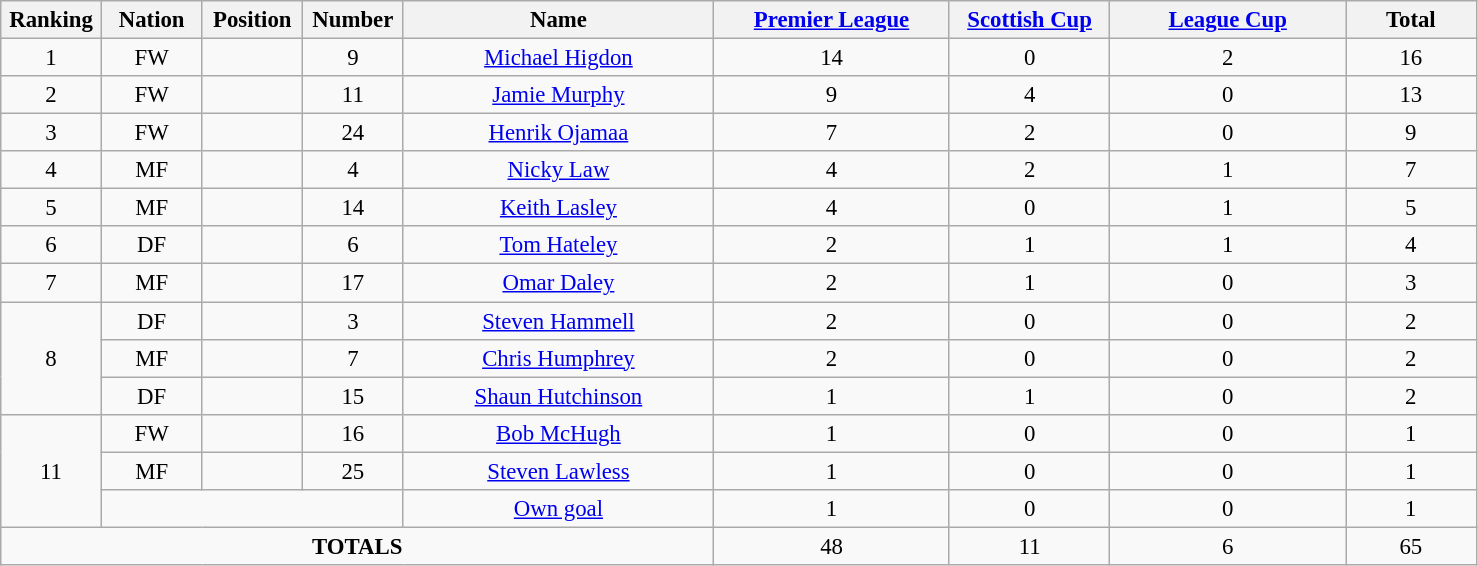<table class="wikitable" style="font-size: 95%; text-align: center;">
<tr>
<th width=60>Ranking</th>
<th width=60>Nation</th>
<th width=60>Position</th>
<th width=60>Number</th>
<th width=200>Name</th>
<th width=150><a href='#'>Premier League</a></th>
<th width=100><a href='#'>Scottish Cup</a></th>
<th width=150><a href='#'>League Cup</a></th>
<th width=80>Total</th>
</tr>
<tr>
<td>1</td>
<td>FW</td>
<td></td>
<td>9</td>
<td><a href='#'>Michael Higdon</a></td>
<td>14</td>
<td>0</td>
<td>2</td>
<td>16</td>
</tr>
<tr>
<td>2</td>
<td>FW</td>
<td></td>
<td>11</td>
<td><a href='#'>Jamie Murphy</a></td>
<td>9</td>
<td>4</td>
<td>0</td>
<td>13</td>
</tr>
<tr>
<td>3</td>
<td>FW</td>
<td></td>
<td>24</td>
<td><a href='#'>Henrik Ojamaa</a></td>
<td>7</td>
<td>2</td>
<td>0</td>
<td>9</td>
</tr>
<tr>
<td>4</td>
<td>MF</td>
<td></td>
<td>4</td>
<td><a href='#'>Nicky Law</a></td>
<td>4</td>
<td>2</td>
<td>1</td>
<td>7</td>
</tr>
<tr>
<td>5</td>
<td>MF</td>
<td></td>
<td>14</td>
<td><a href='#'>Keith Lasley</a></td>
<td>4</td>
<td>0</td>
<td>1</td>
<td>5</td>
</tr>
<tr>
<td>6</td>
<td>DF</td>
<td></td>
<td>6</td>
<td><a href='#'>Tom Hateley</a></td>
<td>2</td>
<td>1</td>
<td>1</td>
<td>4</td>
</tr>
<tr>
<td>7</td>
<td>MF</td>
<td></td>
<td>17</td>
<td><a href='#'>Omar Daley</a></td>
<td>2</td>
<td>1</td>
<td>0</td>
<td>3</td>
</tr>
<tr>
<td rowspan="3">8</td>
<td>DF</td>
<td></td>
<td>3</td>
<td><a href='#'>Steven Hammell</a></td>
<td>2</td>
<td>0</td>
<td>0</td>
<td>2</td>
</tr>
<tr>
<td>MF</td>
<td></td>
<td>7</td>
<td><a href='#'>Chris Humphrey</a></td>
<td>2</td>
<td>0</td>
<td>0</td>
<td>2</td>
</tr>
<tr>
<td>DF</td>
<td></td>
<td>15</td>
<td><a href='#'>Shaun Hutchinson</a></td>
<td>1</td>
<td>1</td>
<td>0</td>
<td>2</td>
</tr>
<tr>
<td rowspan="3">11</td>
<td>FW</td>
<td></td>
<td>16</td>
<td><a href='#'>Bob McHugh</a></td>
<td>1</td>
<td>0</td>
<td>0</td>
<td>1</td>
</tr>
<tr>
<td>MF</td>
<td></td>
<td>25</td>
<td><a href='#'>Steven Lawless</a></td>
<td>1</td>
<td>0</td>
<td>0</td>
<td>1</td>
</tr>
<tr>
<td colspan="3"></td>
<td><a href='#'>Own goal</a></td>
<td>1</td>
<td>0</td>
<td>0</td>
<td>1</td>
</tr>
<tr>
<td colspan="5"><strong>TOTALS</strong></td>
<td>48</td>
<td>11</td>
<td>6</td>
<td>65</td>
</tr>
</table>
